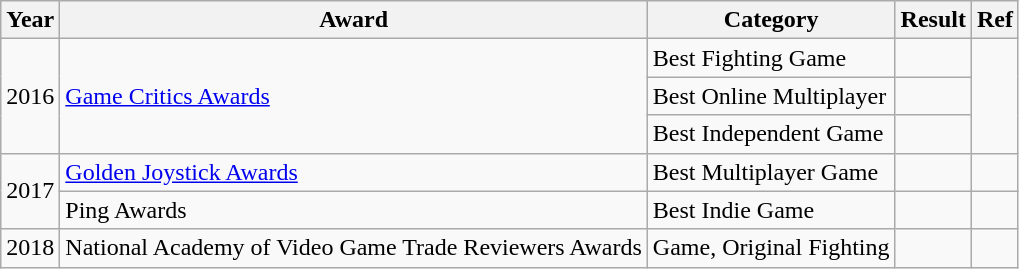<table class="wikitable sortable">
<tr>
<th>Year</th>
<th>Award</th>
<th>Category</th>
<th>Result</th>
<th>Ref</th>
</tr>
<tr>
<td style="text-align:center;" rowspan="3">2016</td>
<td rowspan="3"><a href='#'>Game Critics Awards</a></td>
<td>Best Fighting Game</td>
<td></td>
<td rowspan="3" style="text-align:center;"></td>
</tr>
<tr>
<td>Best Online Multiplayer</td>
<td></td>
</tr>
<tr>
<td>Best Independent Game</td>
<td></td>
</tr>
<tr>
<td style="text-align:center;" rowspan="2">2017</td>
<td rowspan="1"><a href='#'>Golden Joystick Awards</a></td>
<td>Best Multiplayer Game</td>
<td></td>
<td rowspan="1" style="text-align:center;"></td>
</tr>
<tr>
<td rowspan="1">Ping Awards</td>
<td>Best Indie Game</td>
<td></td>
<td rowspan="1" style="text-align:center;"></td>
</tr>
<tr>
<td style="text-align:center;" rowspan="1">2018</td>
<td rowspan="1">National Academy of Video Game Trade Reviewers Awards</td>
<td>Game, Original Fighting</td>
<td></td>
<td rowspan="1" style="text-align:center;"></td>
</tr>
</table>
